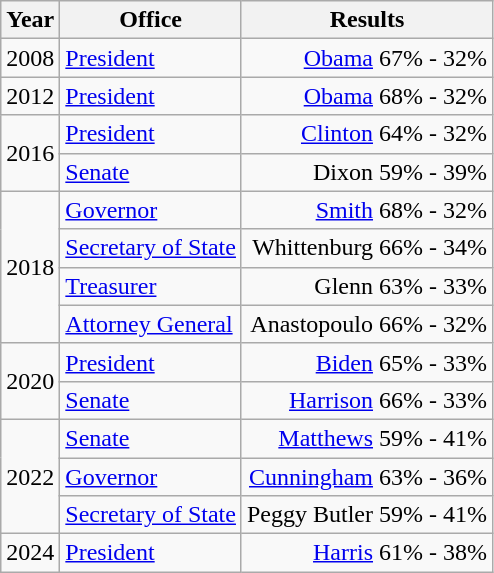<table class=wikitable>
<tr>
<th>Year</th>
<th>Office</th>
<th>Results</th>
</tr>
<tr>
<td>2008</td>
<td><a href='#'>President</a></td>
<td align="right" ><a href='#'>Obama</a> 67% - 32%</td>
</tr>
<tr>
<td>2012</td>
<td><a href='#'>President</a></td>
<td align="right" ><a href='#'>Obama</a> 68% - 32%</td>
</tr>
<tr>
<td rowspan=2>2016</td>
<td><a href='#'>President</a></td>
<td align="right" ><a href='#'>Clinton</a> 64% - 32%</td>
</tr>
<tr>
<td><a href='#'>Senate</a></td>
<td align="right" >Dixon 59% - 39%</td>
</tr>
<tr>
<td rowspan=4>2018</td>
<td><a href='#'>Governor</a></td>
<td align="right" ><a href='#'>Smith</a> 68% - 32%</td>
</tr>
<tr>
<td><a href='#'>Secretary of State</a></td>
<td align="right" >Whittenburg 66% - 34%</td>
</tr>
<tr>
<td><a href='#'>Treasurer</a></td>
<td align="right" >Glenn 63% - 33%</td>
</tr>
<tr>
<td><a href='#'>Attorney General</a></td>
<td align="right" >Anastopoulo 66% - 32%</td>
</tr>
<tr>
<td rowspan=2>2020</td>
<td><a href='#'>President</a></td>
<td align="right" ><a href='#'>Biden</a> 65% - 33%</td>
</tr>
<tr>
<td><a href='#'>Senate</a></td>
<td align="right" ><a href='#'>Harrison</a> 66% - 33%</td>
</tr>
<tr>
<td rowspan=3>2022</td>
<td><a href='#'>Senate</a></td>
<td align="right" ><a href='#'>Matthews</a> 59% - 41%</td>
</tr>
<tr>
<td><a href='#'>Governor</a></td>
<td align="right" ><a href='#'>Cunningham</a> 63% - 36%</td>
</tr>
<tr>
<td><a href='#'>Secretary of State</a></td>
<td align="right" >Peggy Butler 59% - 41%</td>
</tr>
<tr>
<td>2024</td>
<td><a href='#'>President</a></td>
<td align="right" ><a href='#'>Harris</a> 61% - 38%</td>
</tr>
</table>
